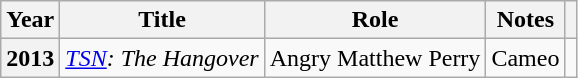<table class="wikitable plainrowheaders">
<tr>
<th scope="col">Year</th>
<th scope="col">Title</th>
<th scope="col">Role</th>
<th scope="col" class="unsortable">Notes</th>
<th scope="col" class="unsortable"></th>
</tr>
<tr>
<th scope="row">2013</th>
<td><em><a href='#'>TSN</a>: The Hangover</em></td>
<td>Angry Matthew Perry</td>
<td>Cameo</td>
<td></td>
</tr>
</table>
